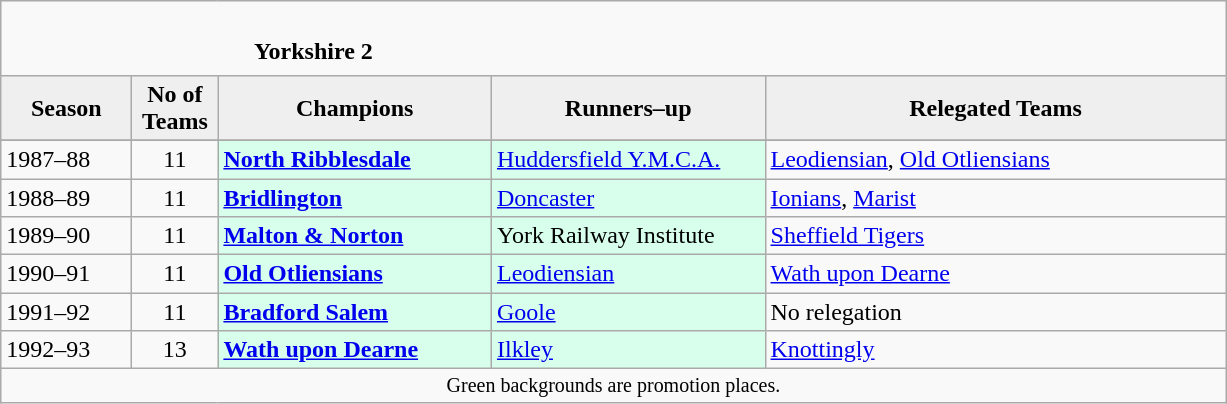<table class="wikitable" style="text-align: left;">
<tr>
<td colspan="11" cellpadding="0" cellspacing="0"><br><table border="0" style="width:100%;" cellpadding="0" cellspacing="0">
<tr>
<td style="width:20%; border:0;"></td>
<td style="border:0;"><strong>Yorkshire 2</strong></td>
<td style="width:20%; border:0;"></td>
</tr>
</table>
</td>
</tr>
<tr>
<th style="background:#efefef; width:80px;">Season</th>
<th style="background:#efefef; width:50px;">No of Teams</th>
<th style="background:#efefef; width:175px;">Champions</th>
<th style="background:#efefef; width:175px;">Runners–up</th>
<th style="background:#efefef; width:300px;">Relegated Teams</th>
</tr>
<tr align=left>
</tr>
<tr>
<td>1987–88</td>
<td style="text-align: center;">11</td>
<td style="background:#d8ffeb;"><strong><a href='#'>North Ribblesdale</a></strong></td>
<td style="background:#d8ffeb;"><a href='#'>Huddersfield Y.M.C.A.</a></td>
<td><a href='#'>Leodiensian</a>, <a href='#'>Old Otliensians</a></td>
</tr>
<tr>
<td>1988–89</td>
<td style="text-align: center;">11</td>
<td style="background:#d8ffeb;"><strong><a href='#'>Bridlington</a></strong></td>
<td style="background:#d8ffeb;"><a href='#'>Doncaster</a></td>
<td><a href='#'>Ionians</a>, <a href='#'>Marist</a></td>
</tr>
<tr>
<td>1989–90</td>
<td style="text-align: center;">11</td>
<td style="background:#d8ffeb;"><strong><a href='#'>Malton & Norton</a></strong></td>
<td style="background:#d8ffeb;">York Railway Institute</td>
<td><a href='#'>Sheffield Tigers</a></td>
</tr>
<tr>
<td>1990–91</td>
<td style="text-align: center;">11</td>
<td style="background:#d8ffeb;"><strong><a href='#'>Old Otliensians</a></strong></td>
<td style="background:#d8ffeb;"><a href='#'>Leodiensian</a></td>
<td><a href='#'>Wath upon Dearne</a></td>
</tr>
<tr>
<td>1991–92</td>
<td style="text-align: center;">11</td>
<td style="background:#d8ffeb;"><strong><a href='#'>Bradford Salem</a></strong></td>
<td style="background:#d8ffeb;"><a href='#'>Goole</a></td>
<td>No relegation</td>
</tr>
<tr>
<td>1992–93</td>
<td style="text-align: center;">13</td>
<td style="background:#d8ffeb;"><strong><a href='#'>Wath upon Dearne</a></strong></td>
<td style="background:#d8ffeb;"><a href='#'>Ilkley</a></td>
<td><a href='#'>Knottingly</a></td>
</tr>
<tr>
<td colspan="15"  style="border:0; font-size:smaller; text-align:center;">Green backgrounds are promotion places.</td>
</tr>
</table>
